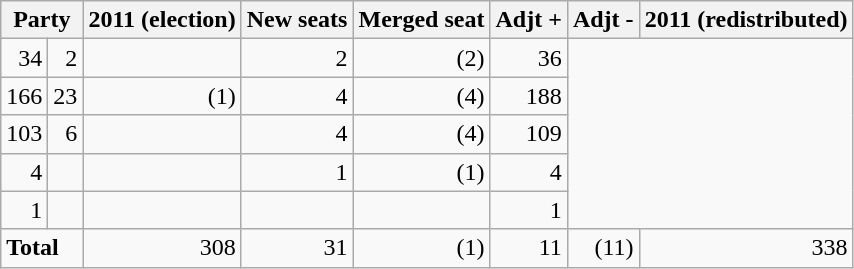<table class="wikitable" style="text-align:right">
<tr>
<th colspan="2">Party</th>
<th>2011 (election)</th>
<th>New seats</th>
<th>Merged seat</th>
<th>Adjt +</th>
<th>Adjt -</th>
<th>2011 (redistributed)</th>
</tr>
<tr>
<td>34</td>
<td>2</td>
<td></td>
<td>2</td>
<td>(2)</td>
<td>36</td>
</tr>
<tr>
<td>166</td>
<td>23</td>
<td>(1)</td>
<td>4</td>
<td>(4)</td>
<td>188</td>
</tr>
<tr>
<td>103</td>
<td>6</td>
<td></td>
<td>4</td>
<td>(4)</td>
<td>109</td>
</tr>
<tr>
<td>4</td>
<td></td>
<td></td>
<td>1</td>
<td>(1)</td>
<td>4</td>
</tr>
<tr>
<td>1</td>
<td></td>
<td></td>
<td></td>
<td></td>
<td>1</td>
</tr>
<tr>
<td colspan="2" style="text-align:left;"><strong>Total</strong></td>
<td>308</td>
<td>31</td>
<td>(1)</td>
<td>11</td>
<td>(11)</td>
<td>338</td>
</tr>
</table>
